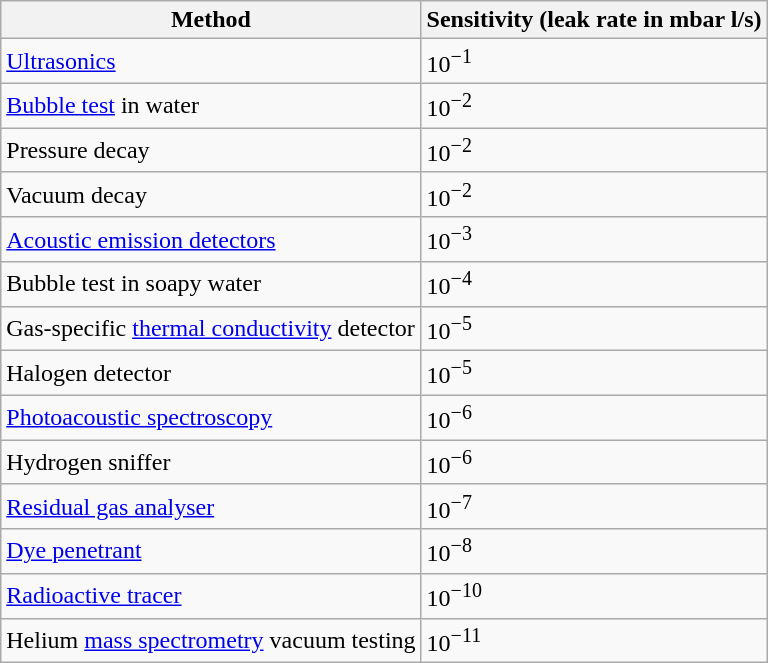<table class="wikitable">
<tr>
<th>Method</th>
<th>Sensitivity (leak rate in mbar l/s)</th>
</tr>
<tr>
<td><a href='#'>Ultrasonics</a></td>
<td 10>10<sup>−1</sup></td>
</tr>
<tr>
<td><a href='#'>Bubble test</a> in water</td>
<td>10<sup>−2</sup></td>
</tr>
<tr>
<td>Pressure decay</td>
<td>10<sup>−2</sup></td>
</tr>
<tr>
<td>Vacuum decay</td>
<td>10<sup>−2</sup></td>
</tr>
<tr>
<td><a href='#'>Acoustic emission detectors</a></td>
<td>10<sup>−3</sup></td>
</tr>
<tr>
<td>Bubble test in soapy water</td>
<td>10<sup>−4</sup></td>
</tr>
<tr>
<td>Gas-specific <a href='#'>thermal conductivity</a> detector</td>
<td>10<sup>−5</sup></td>
</tr>
<tr>
<td>Halogen detector</td>
<td>10<sup>−5</sup></td>
</tr>
<tr>
<td><a href='#'>Photoacoustic spectroscopy</a></td>
<td>10<sup>−6</sup></td>
</tr>
<tr>
<td>Hydrogen sniffer</td>
<td>10<sup>−6</sup></td>
</tr>
<tr>
<td><a href='#'>Residual gas analyser</a></td>
<td>10<sup>−7</sup></td>
</tr>
<tr>
<td><a href='#'>Dye penetrant</a></td>
<td>10<sup>−8</sup></td>
</tr>
<tr>
<td><a href='#'>Radioactive tracer</a></td>
<td>10<sup>−10</sup></td>
</tr>
<tr>
<td>Helium <a href='#'>mass spectrometry</a> vacuum testing</td>
<td>10<sup>−11</sup></td>
</tr>
</table>
